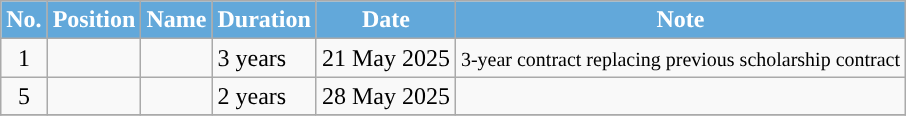<table class="wikitable sortable">
<tr>
<th style="background:#62a8da;color:white">No.</th>
<th style="background:#62a8da;color:white">Position</th>
<th style="background:#62a8da;color:white">Name</th>
<th style="background:#62a8da;color:white">Duration</th>
<th style="background:#62a8da;color:white">Date</th>
<th style="background:#62a8da;color:white">Note</th>
</tr>
<tr>
<td style="text-align:center;">1</td>
<td style="text-align:center;"></td>
<td></td>
<td>3 years</td>
<td>21 May 2025</td>
<td><small>3-year contract replacing previous scholarship contract</small></td>
</tr>
<tr>
<td style="text-align:center;">5</td>
<td style="text-align:center;"></td>
<td></td>
<td>2 years</td>
<td>28 May 2025</td>
<td></td>
</tr>
<tr>
</tr>
</table>
